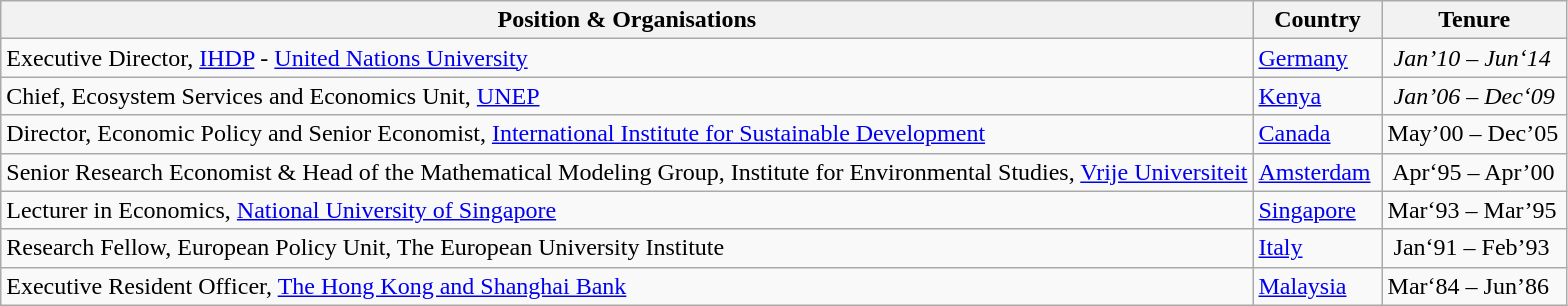<table class="wikitable">
<tr>
<th>Position & Organisations</th>
<th>Country</th>
<th>Tenure</th>
</tr>
<tr>
<td>Executive Director, <a href='#'>IHDP</a> - <a href='#'>United Nations University</a></td>
<td><a href='#'>Germany</a></td>
<td><em> Jan’10 – Jun‘14</em></td>
</tr>
<tr>
<td>Chief, Ecosystem Services and Economics Unit, <a href='#'>UNEP</a></td>
<td><a href='#'>Kenya</a></td>
<td><em> Jan’06 – Dec‘09 </em></td>
</tr>
<tr>
<td>Director, Economic Policy and Senior Economist, <a href='#'>International Institute for Sustainable Development</a></td>
<td><a href='#'>Canada</a></td>
<td>May’00 – Dec’05</td>
</tr>
<tr>
<td>Senior Research Economist & Head of the Mathematical Modeling Group, Institute for Environmental Studies, <a href='#'>Vrije Universiteit</a></td>
<td><a href='#'>Amsterdam</a> </td>
<td> Apr‘95 – Apr’00</td>
</tr>
<tr>
<td>Lecturer in Economics, <a href='#'>National University of Singapore</a></td>
<td><a href='#'>Singapore</a>   </td>
<td>Mar‘93 – Mar’95</td>
</tr>
<tr>
<td>Research Fellow, European Policy Unit, The European University Institute</td>
<td><a href='#'>Italy</a></td>
<td><strong> </strong>Jan‘91 – Feb’93</td>
</tr>
<tr>
<td>Executive Resident Officer, <a href='#'>The Hong Kong and Shanghai Bank</a></td>
<td><a href='#'>Malaysia</a></td>
<td>Mar‘84 – Jun’86</td>
</tr>
</table>
